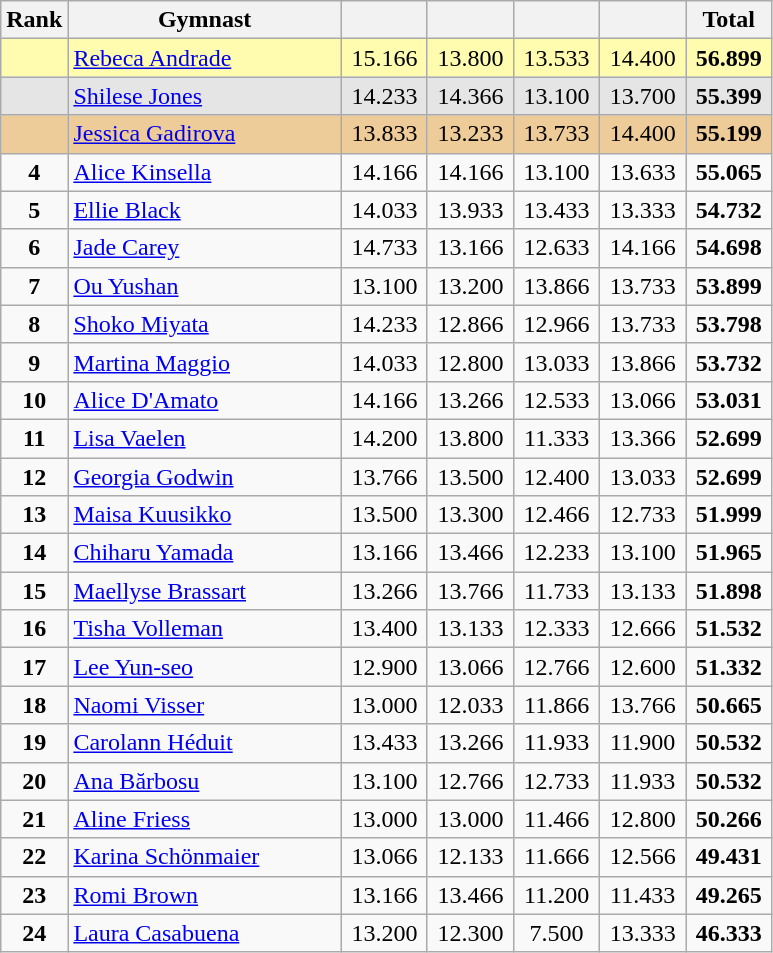<table class="wikitable sortable" style="text-align:center; font-size:100%">
<tr>
<th scope="col" style="width:15px;">Rank</th>
<th scope="col" style="width:175px;">Gymnast</th>
<th scope="col" style="width:50px;"></th>
<th scope="col" style="width:50px;"></th>
<th scope="col" style="width:50px;"></th>
<th scope="col" style="width:50px;"></th>
<th scope="col" style="width:50px;">Total</th>
</tr>
<tr style="background:#fffcaf;">
<td scope="row" style="text-align:center;"><strong></strong></td>
<td style="text-align:left;"> <a href='#'>Rebeca Andrade</a></td>
<td>15.166</td>
<td>13.800</td>
<td>13.533</td>
<td>14.400</td>
<td><strong>56.899</strong></td>
</tr>
<tr style="background:#e5e5e5;">
<td scope="row" style="text-align:center;"><strong></strong></td>
<td style="text-align:left;"> <a href='#'>Shilese Jones</a></td>
<td>14.233</td>
<td>14.366</td>
<td>13.100</td>
<td>13.700</td>
<td><strong>55.399</strong></td>
</tr>
<tr style="background:#ec9;">
<td scope="row" style="text-align:center;"><strong></strong></td>
<td style="text-align:left;"> <a href='#'>Jessica Gadirova</a></td>
<td>13.833</td>
<td>13.233</td>
<td>13.733</td>
<td>14.400</td>
<td><strong>55.199</strong></td>
</tr>
<tr>
<td scope="row" style="text-align:center;"><strong>4</strong></td>
<td style="text-align:left;"> <a href='#'>Alice Kinsella</a></td>
<td>14.166</td>
<td>14.166</td>
<td>13.100</td>
<td>13.633</td>
<td><strong>55.065</strong></td>
</tr>
<tr>
<td scope="row" style="text-align:center;"><strong>5</strong></td>
<td style="text-align:left;"> <a href='#'>Ellie Black</a></td>
<td>14.033</td>
<td>13.933</td>
<td>13.433</td>
<td>13.333</td>
<td><strong>54.732</strong></td>
</tr>
<tr>
<td scope="row" style="text-align:center;"><strong>6</strong></td>
<td style="text-align:left;"> <a href='#'>Jade Carey</a></td>
<td>14.733</td>
<td>13.166</td>
<td>12.633</td>
<td>14.166</td>
<td><strong>54.698</strong></td>
</tr>
<tr>
<td scope="row" style="text-align:center;"><strong>7</strong></td>
<td style="text-align:left;"> <a href='#'>Ou Yushan</a></td>
<td>13.100</td>
<td>13.200</td>
<td>13.866</td>
<td>13.733</td>
<td><strong>53.899</strong></td>
</tr>
<tr>
<td scope="row" style="text-align:center;"><strong>8</strong></td>
<td style="text-align:left;"> <a href='#'>Shoko Miyata</a></td>
<td>14.233</td>
<td>12.866</td>
<td>12.966</td>
<td>13.733</td>
<td><strong>53.798</strong></td>
</tr>
<tr>
<td scope="row" style="text-align:center;"><strong>9</strong></td>
<td style="text-align:left;"> <a href='#'>Martina Maggio</a></td>
<td>14.033</td>
<td>12.800</td>
<td>13.033</td>
<td>13.866</td>
<td><strong>53.732</strong></td>
</tr>
<tr>
<td scope="row" style="text-align:center;"><strong>10</strong></td>
<td style="text-align:left;"> <a href='#'>Alice D'Amato</a></td>
<td>14.166</td>
<td>13.266</td>
<td>12.533</td>
<td>13.066</td>
<td><strong>53.031</strong></td>
</tr>
<tr>
<td scope="row" style="text-align:center;"><strong>11</strong></td>
<td style="text-align:left;"> <a href='#'>Lisa Vaelen</a></td>
<td>14.200</td>
<td>13.800</td>
<td>11.333</td>
<td>13.366</td>
<td><strong>52.699</strong></td>
</tr>
<tr>
<td scope="row" style="text-align:center;"><strong>12</strong></td>
<td style="text-align:left;"> <a href='#'>Georgia Godwin</a></td>
<td>13.766</td>
<td>13.500</td>
<td>12.400</td>
<td>13.033</td>
<td><strong>52.699</strong></td>
</tr>
<tr>
<td scope="row" style="text-align:center;"><strong>13</strong></td>
<td style="text-align:left;"> <a href='#'>Maisa Kuusikko</a></td>
<td>13.500</td>
<td>13.300</td>
<td>12.466</td>
<td>12.733</td>
<td><strong>51.999</strong></td>
</tr>
<tr>
<td scope="row" style="text-align:center;"><strong>14</strong></td>
<td style="text-align:left;"> <a href='#'>Chiharu Yamada</a></td>
<td>13.166</td>
<td>13.466</td>
<td>12.233</td>
<td>13.100</td>
<td><strong>51.965</strong></td>
</tr>
<tr>
<td scope="row" style="text-align:center;"><strong>15</strong></td>
<td style="text-align:left;"> <a href='#'>Maellyse Brassart</a></td>
<td>13.266</td>
<td>13.766</td>
<td>11.733</td>
<td>13.133</td>
<td><strong>51.898</strong></td>
</tr>
<tr>
<td scope="row" style="text-align:center;"><strong>16</strong></td>
<td style="text-align:left;"> <a href='#'>Tisha Volleman</a></td>
<td>13.400</td>
<td>13.133</td>
<td>12.333</td>
<td>12.666</td>
<td><strong>51.532</strong></td>
</tr>
<tr>
<td scope="row" style="text-align:center;"><strong>17</strong></td>
<td style="text-align:left;"> <a href='#'>Lee Yun-seo</a></td>
<td>12.900</td>
<td>13.066</td>
<td>12.766</td>
<td>12.600</td>
<td><strong>51.332</strong></td>
</tr>
<tr>
<td scope="row" style="text-align:center;"><strong>18</strong></td>
<td style="text-align:left;"> <a href='#'>Naomi Visser</a></td>
<td>13.000</td>
<td>12.033</td>
<td>11.866</td>
<td>13.766</td>
<td><strong>50.665</strong></td>
</tr>
<tr>
<td scope="row" style="text-align:center;"><strong>19</strong></td>
<td style="text-align:left;"> <a href='#'>Carolann Héduit</a></td>
<td>13.433</td>
<td>13.266</td>
<td>11.933</td>
<td>11.900</td>
<td><strong>50.532</strong></td>
</tr>
<tr>
<td scope="row" style="text-align:center;"><strong>20</strong></td>
<td style="text-align:left;"> <a href='#'>Ana Bărbosu</a></td>
<td>13.100</td>
<td>12.766</td>
<td>12.733</td>
<td>11.933</td>
<td><strong>50.532</strong></td>
</tr>
<tr>
<td scope="row" style="text-align:center;"><strong>21</strong></td>
<td style="text-align:left;"> <a href='#'>Aline Friess</a></td>
<td>13.000</td>
<td>13.000</td>
<td>11.466</td>
<td>12.800</td>
<td><strong>50.266</strong></td>
</tr>
<tr>
<td scope="row" style="text-align:center;"><strong>22</strong></td>
<td style="text-align:left;"> <a href='#'>Karina Schönmaier</a></td>
<td>13.066</td>
<td>12.133</td>
<td>11.666</td>
<td>12.566</td>
<td><strong>49.431</strong></td>
</tr>
<tr>
<td scope="row" style="text-align:center;"><strong>23</strong></td>
<td style="text-align:left;"> <a href='#'>Romi Brown</a></td>
<td>13.166</td>
<td>13.466</td>
<td>11.200</td>
<td>11.433</td>
<td><strong>49.265</strong></td>
</tr>
<tr>
<td scope="row" style="text-align:center;"><strong>24</strong></td>
<td style="text-align:left;"> <a href='#'>Laura Casabuena</a></td>
<td>13.200</td>
<td>12.300</td>
<td>7.500</td>
<td>13.333</td>
<td><strong>46.333</strong></td>
</tr>
</table>
